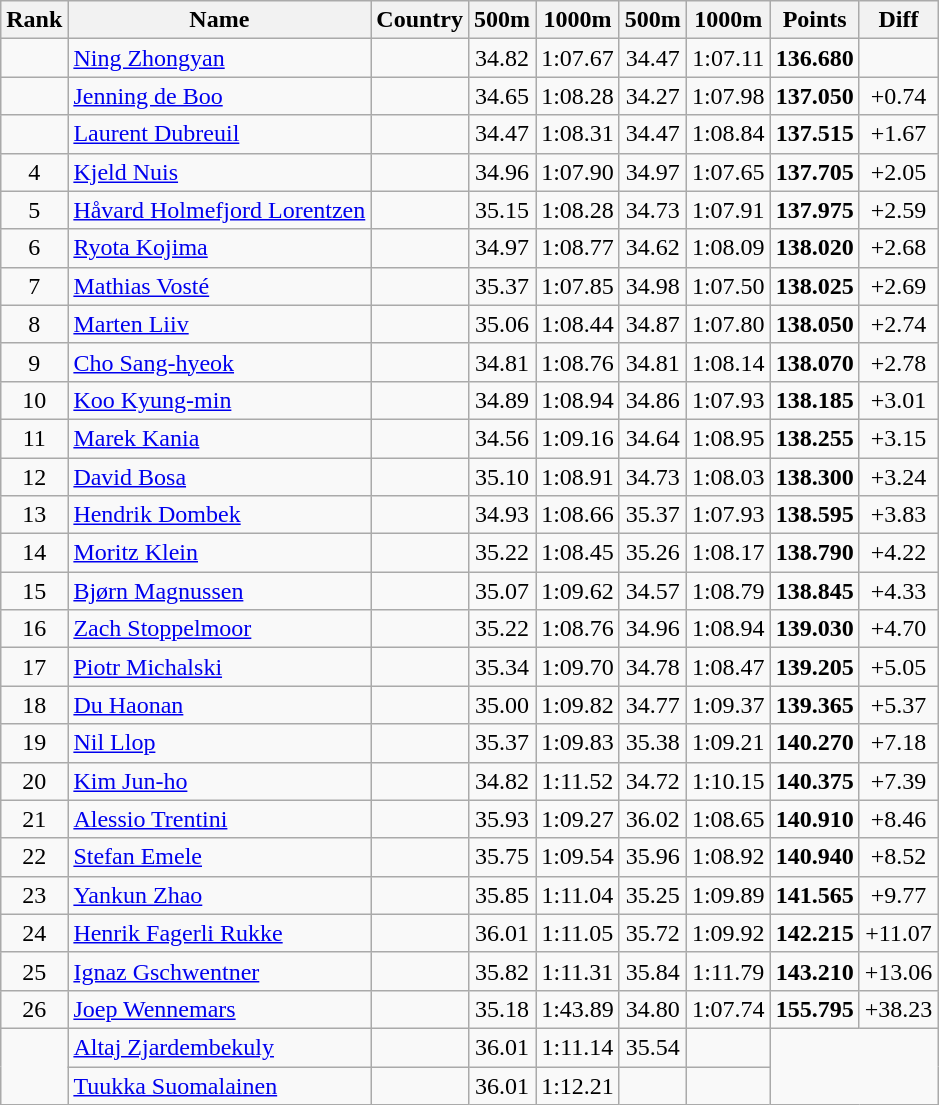<table class="wikitable sortable" style="text-align:center">
<tr>
<th>Rank</th>
<th>Name</th>
<th>Country</th>
<th>500m</th>
<th>1000m</th>
<th>500m</th>
<th>1000m</th>
<th>Points</th>
<th>Diff</th>
</tr>
<tr>
<td></td>
<td align=left><a href='#'>Ning Zhongyan</a></td>
<td align=left></td>
<td>34.82</td>
<td>1:07.67</td>
<td>34.47</td>
<td>1:07.11</td>
<td><strong>136.680</strong></td>
<td></td>
</tr>
<tr>
<td></td>
<td align=left><a href='#'>Jenning de Boo</a></td>
<td align=left></td>
<td>34.65</td>
<td>1:08.28</td>
<td>34.27</td>
<td>1:07.98</td>
<td><strong>137.050</strong></td>
<td>+0.74</td>
</tr>
<tr>
<td></td>
<td align=left><a href='#'>Laurent Dubreuil</a></td>
<td align=left></td>
<td>34.47</td>
<td>1:08.31</td>
<td>34.47</td>
<td>1:08.84</td>
<td><strong>137.515</strong></td>
<td>+1.67</td>
</tr>
<tr>
<td>4</td>
<td align=left><a href='#'>Kjeld Nuis</a></td>
<td align=left></td>
<td>34.96</td>
<td>1:07.90</td>
<td>34.97</td>
<td>1:07.65</td>
<td><strong>137.705</strong></td>
<td>+2.05</td>
</tr>
<tr>
<td>5</td>
<td align=left><a href='#'>Håvard Holmefjord Lorentzen</a></td>
<td align=left></td>
<td>35.15</td>
<td>1:08.28</td>
<td>34.73</td>
<td>1:07.91</td>
<td><strong>137.975</strong></td>
<td>+2.59</td>
</tr>
<tr>
<td>6</td>
<td align=left><a href='#'>Ryota Kojima</a></td>
<td align=left></td>
<td>34.97</td>
<td>1:08.77</td>
<td>34.62</td>
<td>1:08.09</td>
<td><strong>138.020</strong></td>
<td>+2.68</td>
</tr>
<tr>
<td>7</td>
<td align=left><a href='#'>Mathias Vosté</a></td>
<td align=left></td>
<td>35.37</td>
<td>1:07.85</td>
<td>34.98</td>
<td>1:07.50</td>
<td><strong>138.025</strong></td>
<td>+2.69</td>
</tr>
<tr>
<td>8</td>
<td align=left><a href='#'>Marten Liiv</a></td>
<td align=left></td>
<td>35.06</td>
<td>1:08.44</td>
<td>34.87</td>
<td>1:07.80</td>
<td><strong>138.050</strong></td>
<td>+2.74</td>
</tr>
<tr>
<td>9</td>
<td align=left><a href='#'>Cho Sang-hyeok</a></td>
<td align=left></td>
<td>34.81</td>
<td>1:08.76</td>
<td>34.81</td>
<td>1:08.14</td>
<td><strong>138.070</strong></td>
<td>+2.78</td>
</tr>
<tr>
<td>10</td>
<td align=left><a href='#'>Koo Kyung-min</a></td>
<td align=left></td>
<td>34.89</td>
<td>1:08.94</td>
<td>34.86</td>
<td>1:07.93</td>
<td><strong>138.185</strong></td>
<td>+3.01</td>
</tr>
<tr>
<td>11</td>
<td align=left><a href='#'>Marek Kania</a></td>
<td align=left></td>
<td>34.56</td>
<td>1:09.16</td>
<td>34.64</td>
<td>1:08.95</td>
<td><strong>138.255</strong></td>
<td>+3.15</td>
</tr>
<tr>
<td>12</td>
<td align=left><a href='#'>David Bosa</a></td>
<td align=left></td>
<td>35.10</td>
<td>1:08.91</td>
<td>34.73</td>
<td>1:08.03</td>
<td><strong>138.300</strong></td>
<td>+3.24</td>
</tr>
<tr>
<td>13</td>
<td align=left><a href='#'>Hendrik Dombek</a></td>
<td align=left></td>
<td>34.93</td>
<td>1:08.66</td>
<td>35.37</td>
<td>1:07.93</td>
<td><strong>138.595</strong></td>
<td>+3.83</td>
</tr>
<tr>
<td>14</td>
<td align=left><a href='#'>Moritz Klein</a></td>
<td align=left></td>
<td>35.22</td>
<td>1:08.45</td>
<td>35.26</td>
<td>1:08.17</td>
<td><strong>138.790</strong></td>
<td>+4.22</td>
</tr>
<tr>
<td>15</td>
<td align=left><a href='#'>Bjørn Magnussen</a></td>
<td align=left></td>
<td>35.07</td>
<td>1:09.62</td>
<td>34.57</td>
<td>1:08.79</td>
<td><strong>138.845</strong></td>
<td>+4.33</td>
</tr>
<tr>
<td>16</td>
<td align=left><a href='#'>Zach Stoppelmoor</a></td>
<td align=left></td>
<td>35.22</td>
<td>1:08.76</td>
<td>34.96</td>
<td>1:08.94</td>
<td><strong>139.030</strong></td>
<td>+4.70</td>
</tr>
<tr>
<td>17</td>
<td align=left><a href='#'>Piotr Michalski</a></td>
<td align=left></td>
<td>35.34</td>
<td>1:09.70</td>
<td>34.78</td>
<td>1:08.47</td>
<td><strong>139.205</strong></td>
<td>+5.05</td>
</tr>
<tr>
<td>18</td>
<td align=left><a href='#'>Du Haonan</a></td>
<td align=left></td>
<td>35.00</td>
<td>1:09.82</td>
<td>34.77</td>
<td>1:09.37</td>
<td><strong>139.365</strong></td>
<td>+5.37</td>
</tr>
<tr>
<td>19</td>
<td align=left><a href='#'>Nil Llop</a></td>
<td align=left></td>
<td>35.37</td>
<td>1:09.83</td>
<td>35.38</td>
<td>1:09.21</td>
<td><strong>140.270</strong></td>
<td>+7.18</td>
</tr>
<tr>
<td>20</td>
<td align=left><a href='#'>Kim Jun-ho</a></td>
<td align=left></td>
<td>34.82</td>
<td>1:11.52</td>
<td>34.72</td>
<td>1:10.15</td>
<td><strong>140.375</strong></td>
<td>+7.39</td>
</tr>
<tr>
<td>21</td>
<td align=left><a href='#'>Alessio Trentini</a></td>
<td align=left></td>
<td>35.93</td>
<td>1:09.27</td>
<td>36.02</td>
<td>1:08.65</td>
<td><strong>140.910</strong></td>
<td>+8.46</td>
</tr>
<tr>
<td>22</td>
<td align=left><a href='#'>Stefan Emele</a></td>
<td align=left></td>
<td>35.75</td>
<td>1:09.54</td>
<td>35.96</td>
<td>1:08.92</td>
<td><strong>140.940</strong></td>
<td>+8.52</td>
</tr>
<tr>
<td>23</td>
<td align=left><a href='#'>Yankun Zhao</a></td>
<td align=left></td>
<td>35.85</td>
<td>1:11.04</td>
<td>35.25</td>
<td>1:09.89</td>
<td><strong>141.565</strong></td>
<td>+9.77</td>
</tr>
<tr>
<td>24</td>
<td align=left><a href='#'>Henrik Fagerli Rukke</a></td>
<td align=left></td>
<td>36.01</td>
<td>1:11.05</td>
<td>35.72</td>
<td>1:09.92</td>
<td><strong>142.215</strong></td>
<td>+11.07</td>
</tr>
<tr>
<td>25</td>
<td align=left><a href='#'>Ignaz Gschwentner</a></td>
<td align=left></td>
<td>35.82</td>
<td>1:11.31</td>
<td>35.84</td>
<td>1:11.79</td>
<td><strong>143.210</strong></td>
<td>+13.06</td>
</tr>
<tr>
<td>26</td>
<td align=left><a href='#'>Joep Wennemars</a></td>
<td align=left></td>
<td>35.18</td>
<td>1:43.89</td>
<td>34.80</td>
<td>1:07.74</td>
<td><strong>155.795</strong></td>
<td>+38.23</td>
</tr>
<tr>
<td rowspan=2></td>
<td align=left><a href='#'>Altaj Zjardembekuly</a></td>
<td align=left></td>
<td>36.01</td>
<td>1:11.14</td>
<td>35.54</td>
<td></td>
<td colspan=2 rowspan=2></td>
</tr>
<tr>
<td align=left><a href='#'>Tuukka Suomalainen</a></td>
<td align=left></td>
<td>36.01</td>
<td>1:12.21</td>
<td></td>
<td></td>
</tr>
</table>
